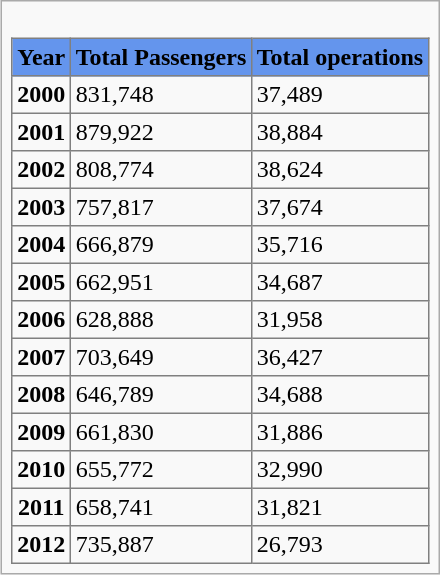<table class="infobox">
<tr>
<td><br><table class=sortable" border="1" cellpadding="3" style="border-collapse:collapse">
<tr bgcolor=#6495ED>
<th>Year</th>
<th>Total Passengers</th>
<th>Total operations</th>
</tr>
<tr>
<th>2000</th>
<td>831,748</td>
<td>37,489</td>
</tr>
<tr>
<th>2001</th>
<td>879,922</td>
<td>38,884</td>
</tr>
<tr>
<th>2002</th>
<td>808,774</td>
<td>38,624</td>
</tr>
<tr>
<th>2003</th>
<td>757,817</td>
<td>37,674</td>
</tr>
<tr>
<th>2004</th>
<td>666,879</td>
<td>35,716</td>
</tr>
<tr>
<th>2005</th>
<td>662,951</td>
<td>34,687</td>
</tr>
<tr>
<th>2006</th>
<td>628,888</td>
<td>31,958</td>
</tr>
<tr>
<th>2007</th>
<td>703,649</td>
<td>36,427</td>
</tr>
<tr>
<th>2008</th>
<td>646,789</td>
<td>34,688</td>
</tr>
<tr>
<th>2009</th>
<td>661,830</td>
<td>31,886</td>
</tr>
<tr>
<th>2010</th>
<td>655,772</td>
<td>32,990</td>
</tr>
<tr>
<th>2011</th>
<td>658,741</td>
<td>31,821</td>
</tr>
<tr>
<th>2012</th>
<td>735,887</td>
<td>26,793</td>
</tr>
</table>
</td>
</tr>
</table>
